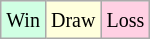<table class="wikitable">
<tr>
<td style="background-color: #d0ffe3;"><small>Win</small></td>
<td style="background-color: #ffffdd;"><small>Draw</small></td>
<td style="background-color: #ffd0e3;"><small>Loss</small></td>
</tr>
</table>
